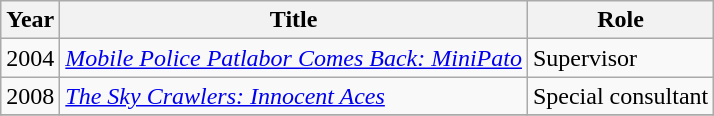<table class="wikitable">
<tr>
<th>Year</th>
<th>Title</th>
<th>Role</th>
</tr>
<tr>
<td>2004</td>
<td><em><a href='#'>Mobile Police Patlabor Comes Back: MiniPato</a></em></td>
<td>Supervisor</td>
</tr>
<tr>
<td>2008</td>
<td><em><a href='#'>The Sky Crawlers: Innocent Aces</a></em></td>
<td>Special consultant</td>
</tr>
<tr>
</tr>
</table>
